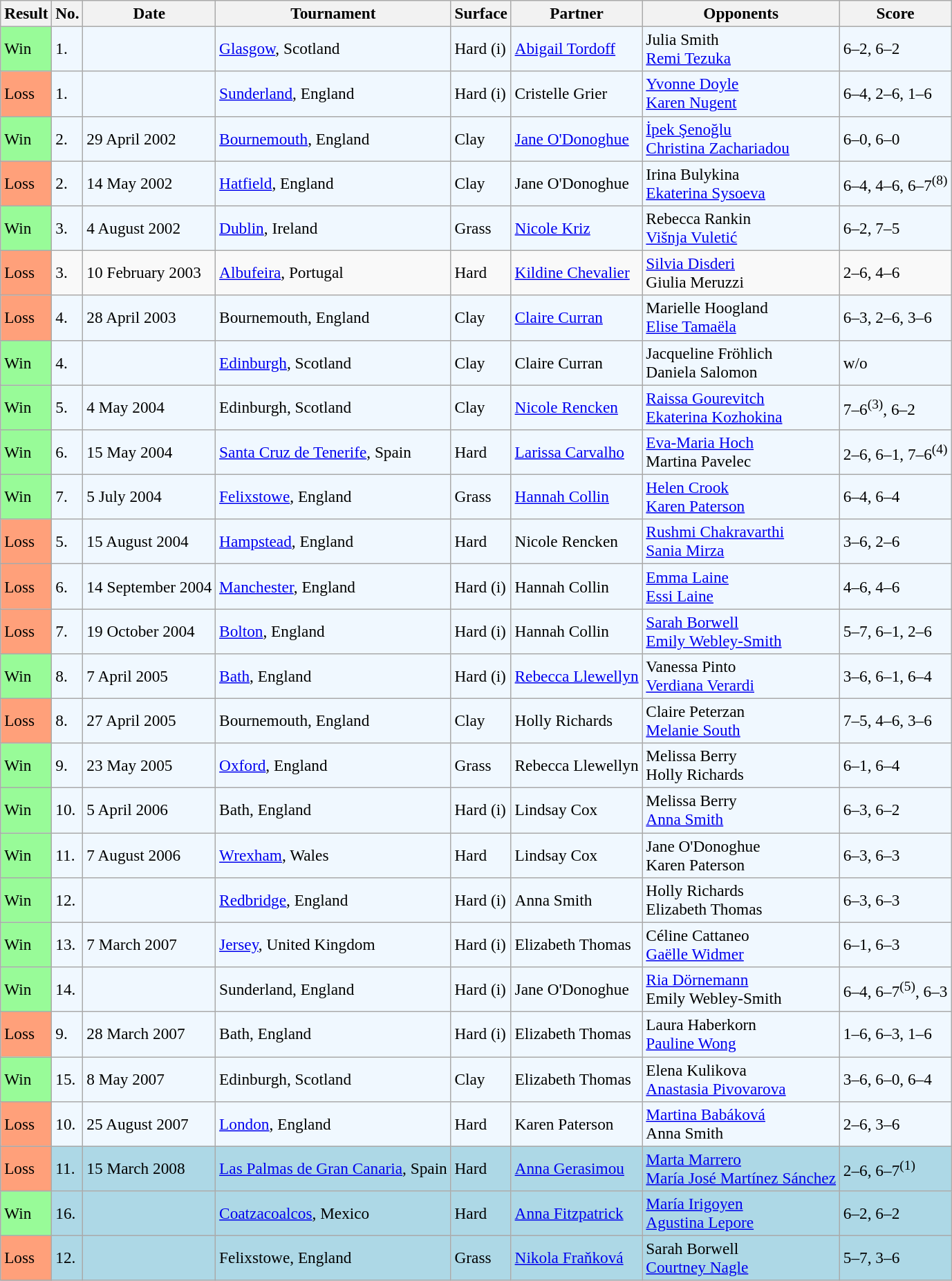<table class="sortable wikitable" style="font-size:97%;">
<tr>
<th>Result</th>
<th>No.</th>
<th>Date</th>
<th>Tournament</th>
<th>Surface</th>
<th>Partner</th>
<th>Opponents</th>
<th>Score</th>
</tr>
<tr style="background:#f0f8ff;">
<td style="background:#98fb98;">Win</td>
<td>1.</td>
<td></td>
<td><a href='#'>Glasgow</a>, Scotland</td>
<td>Hard (i)</td>
<td> <a href='#'>Abigail Tordoff</a></td>
<td> Julia Smith <br>  <a href='#'>Remi Tezuka</a></td>
<td>6–2, 6–2</td>
</tr>
<tr style="background:#f0f8ff;">
<td style="background:#ffa07a;">Loss</td>
<td>1.</td>
<td></td>
<td><a href='#'>Sunderland</a>, England</td>
<td>Hard (i)</td>
<td> Cristelle Grier</td>
<td> <a href='#'>Yvonne Doyle</a> <br>  <a href='#'>Karen Nugent</a></td>
<td>6–4, 2–6, 1–6</td>
</tr>
<tr style="background:#f0f8ff;">
<td style="background:#98fb98;">Win</td>
<td>2.</td>
<td>29 April 2002</td>
<td><a href='#'>Bournemouth</a>, England</td>
<td>Clay</td>
<td> <a href='#'>Jane O'Donoghue</a></td>
<td> <a href='#'>İpek Şenoğlu</a> <br>  <a href='#'>Christina Zachariadou</a></td>
<td>6–0, 6–0</td>
</tr>
<tr style="background:#f0f8ff;">
<td style="background:#ffa07a;">Loss</td>
<td>2.</td>
<td>14 May 2002</td>
<td><a href='#'>Hatfield</a>, England</td>
<td>Clay</td>
<td> Jane O'Donoghue</td>
<td> Irina Bulykina <br>  <a href='#'>Ekaterina Sysoeva</a></td>
<td>6–4, 4–6, 6–7<sup>(8)</sup></td>
</tr>
<tr style="background:#f0f8ff;">
<td style="background:#98fb98;">Win</td>
<td>3.</td>
<td>4 August 2002</td>
<td><a href='#'>Dublin</a>, Ireland</td>
<td>Grass</td>
<td> <a href='#'>Nicole Kriz</a></td>
<td> Rebecca Rankin <br>  <a href='#'>Višnja Vuletić</a></td>
<td>6–2, 7–5</td>
</tr>
<tr>
<td style="background:#ffa07a;">Loss</td>
<td>3.</td>
<td>10 February 2003</td>
<td><a href='#'>Albufeira</a>, Portugal</td>
<td>Hard</td>
<td> <a href='#'>Kildine Chevalier</a></td>
<td> <a href='#'>Silvia Disderi</a> <br>  Giulia Meruzzi</td>
<td>2–6, 4–6</td>
</tr>
<tr style="background:#f0f8ff;">
<td style="background:#FFA07A;">Loss</td>
<td>4.</td>
<td>28 April 2003</td>
<td>Bournemouth, England</td>
<td>Clay</td>
<td> <a href='#'>Claire Curran</a></td>
<td> Marielle Hoogland <br>  <a href='#'>Elise Tamaëla</a></td>
<td>6–3, 2–6, 3–6</td>
</tr>
<tr style="background:#f0f8ff;">
<td style="background:#98FB98;">Win</td>
<td>4.</td>
<td></td>
<td><a href='#'>Edinburgh</a>, Scotland</td>
<td>Clay</td>
<td> Claire Curran</td>
<td> Jacqueline Fröhlich <br>  Daniela Salomon</td>
<td>w/o</td>
</tr>
<tr style="background:#f0f8ff;">
<td style="background:#98FB98;">Win</td>
<td>5.</td>
<td>4 May 2004</td>
<td>Edinburgh, Scotland</td>
<td>Clay</td>
<td> <a href='#'>Nicole Rencken</a></td>
<td> <a href='#'>Raissa Gourevitch</a> <br>  <a href='#'>Ekaterina Kozhokina</a></td>
<td>7–6<sup>(3)</sup>, 6–2</td>
</tr>
<tr style="background:#f0f8ff;">
<td style="background:#98FB98;">Win</td>
<td>6.</td>
<td>15 May 2004</td>
<td><a href='#'>Santa Cruz de Tenerife</a>, Spain</td>
<td>Hard</td>
<td> <a href='#'>Larissa Carvalho</a></td>
<td> <a href='#'>Eva-Maria Hoch</a> <br>  Martina Pavelec</td>
<td>2–6, 6–1, 7–6<sup>(4)</sup></td>
</tr>
<tr style="background:#f0f8ff;">
<td style="background:#98FB98;">Win</td>
<td>7.</td>
<td>5 July 2004</td>
<td><a href='#'>Felixstowe</a>, England</td>
<td>Grass</td>
<td> <a href='#'>Hannah Collin</a></td>
<td> <a href='#'>Helen Crook</a> <br>  <a href='#'>Karen Paterson</a></td>
<td>6–4, 6–4</td>
</tr>
<tr style="background:#f0f8ff;">
<td style="background:#ffa07a;">Loss</td>
<td>5.</td>
<td>15 August 2004</td>
<td><a href='#'>Hampstead</a>, England</td>
<td>Hard</td>
<td> Nicole Rencken</td>
<td> <a href='#'>Rushmi Chakravarthi</a> <br>  <a href='#'>Sania Mirza</a></td>
<td>3–6, 2–6</td>
</tr>
<tr style="background:#f0f8ff;">
<td style="background:#ffa07a;">Loss</td>
<td>6.</td>
<td>14 September 2004</td>
<td><a href='#'>Manchester</a>, England</td>
<td>Hard (i)</td>
<td> Hannah Collin</td>
<td> <a href='#'>Emma Laine</a> <br>  <a href='#'>Essi Laine</a></td>
<td>4–6, 4–6</td>
</tr>
<tr style="background:#f0f8ff;">
<td style="background:#ffa07a;">Loss</td>
<td>7.</td>
<td>19 October 2004</td>
<td><a href='#'>Bolton</a>, England</td>
<td>Hard (i)</td>
<td> Hannah Collin</td>
<td> <a href='#'>Sarah Borwell</a> <br>  <a href='#'>Emily Webley-Smith</a></td>
<td>5–7, 6–1, 2–6</td>
</tr>
<tr style="background:#f0f8ff;">
<td style="background:#98FB98;">Win</td>
<td>8.</td>
<td>7 April 2005</td>
<td><a href='#'>Bath</a>, England</td>
<td>Hard (i)</td>
<td> <a href='#'>Rebecca Llewellyn</a></td>
<td> Vanessa Pinto <br>  <a href='#'>Verdiana Verardi</a></td>
<td>3–6, 6–1, 6–4</td>
</tr>
<tr style="background:#f0f8ff;">
<td style="background:#ffa07a;">Loss</td>
<td>8.</td>
<td>27 April 2005</td>
<td>Bournemouth, England</td>
<td>Clay</td>
<td> Holly Richards</td>
<td> Claire Peterzan <br>  <a href='#'>Melanie South</a></td>
<td>7–5, 4–6, 3–6</td>
</tr>
<tr style="background:#f0f8ff;">
<td style="background:#98FB98;">Win</td>
<td>9.</td>
<td>23 May 2005</td>
<td><a href='#'>Oxford</a>, England</td>
<td>Grass</td>
<td> Rebecca Llewellyn</td>
<td> Melissa Berry <br>  Holly Richards</td>
<td>6–1, 6–4</td>
</tr>
<tr style="background:#f0f8ff;">
<td style="background:#98FB98;">Win</td>
<td>10.</td>
<td>5 April 2006</td>
<td>Bath, England</td>
<td>Hard (i)</td>
<td> Lindsay Cox</td>
<td> Melissa Berry <br>  <a href='#'>Anna Smith</a></td>
<td>6–3, 6–2</td>
</tr>
<tr style="background:#f0f8ff;">
<td style="background:#98FB98;">Win</td>
<td>11.</td>
<td>7 August 2006</td>
<td><a href='#'>Wrexham</a>, Wales</td>
<td>Hard</td>
<td> Lindsay Cox</td>
<td> Jane O'Donoghue <br>  Karen Paterson</td>
<td>6–3, 6–3</td>
</tr>
<tr style="background:#f0f8ff;">
<td style="background:#98fb98;">Win</td>
<td>12.</td>
<td></td>
<td><a href='#'>Redbridge</a>, England</td>
<td>Hard (i)</td>
<td> Anna Smith</td>
<td> Holly Richards <br>  Elizabeth Thomas</td>
<td>6–3, 6–3</td>
</tr>
<tr style="background:#f0f8ff;">
<td style="background:#98fb98;">Win</td>
<td>13.</td>
<td>7 March 2007</td>
<td><a href='#'>Jersey</a>, United Kingdom</td>
<td>Hard (i)</td>
<td> Elizabeth Thomas</td>
<td> Céline Cattaneo <br>  <a href='#'>Gaëlle Widmer</a></td>
<td>6–1, 6–3</td>
</tr>
<tr style="background:#f0f8ff;">
<td style="background:#98fb98;">Win</td>
<td>14.</td>
<td></td>
<td>Sunderland, England</td>
<td>Hard (i)</td>
<td> Jane O'Donoghue</td>
<td> <a href='#'>Ria Dörnemann</a> <br>  Emily Webley-Smith</td>
<td>6–4, 6–7<sup>(5)</sup>, 6–3</td>
</tr>
<tr style="background:#f0f8ff;">
<td style="background:#ffa07a;">Loss</td>
<td>9.</td>
<td>28 March 2007</td>
<td>Bath, England</td>
<td>Hard (i)</td>
<td> Elizabeth Thomas</td>
<td> Laura Haberkorn <br>  <a href='#'>Pauline Wong</a></td>
<td>1–6, 6–3, 1–6</td>
</tr>
<tr style="background:#f0f8ff;">
<td style="background:#98fb98;">Win</td>
<td>15.</td>
<td>8 May 2007</td>
<td>Edinburgh, Scotland</td>
<td>Clay</td>
<td> Elizabeth Thomas</td>
<td> Elena Kulikova <br>  <a href='#'>Anastasia Pivovarova</a></td>
<td>3–6, 6–0, 6–4</td>
</tr>
<tr style="background:#f0f8ff;">
<td style="background:#ffa07a;">Loss</td>
<td>10.</td>
<td>25 August 2007</td>
<td><a href='#'>London</a>, England</td>
<td>Hard</td>
<td> Karen Paterson</td>
<td> <a href='#'>Martina Babáková</a> <br>  Anna Smith</td>
<td>2–6, 3–6</td>
</tr>
<tr style="background:lightblue;">
<td style="background:#ffa07a;">Loss</td>
<td>11.</td>
<td>15 March 2008</td>
<td><a href='#'>Las Palmas de Gran Canaria</a>, Spain</td>
<td>Hard</td>
<td> <a href='#'>Anna Gerasimou</a></td>
<td> <a href='#'>Marta Marrero</a> <br>  <a href='#'>María José Martínez Sánchez</a></td>
<td>2–6, 6–7<sup>(1)</sup></td>
</tr>
<tr style="background:lightblue;">
<td style="background:#98fb98;">Win</td>
<td>16.</td>
<td></td>
<td><a href='#'>Coatzacoalcos</a>, Mexico</td>
<td>Hard</td>
<td> <a href='#'>Anna Fitzpatrick</a></td>
<td> <a href='#'>María Irigoyen</a> <br>  <a href='#'>Agustina Lepore</a></td>
<td>6–2, 6–2</td>
</tr>
<tr style="background:lightblue;">
<td style="background:#ffa07a;">Loss</td>
<td>12.</td>
<td></td>
<td>Felixstowe, England</td>
<td>Grass</td>
<td> <a href='#'>Nikola Fraňková</a></td>
<td> Sarah Borwell <br>  <a href='#'>Courtney Nagle</a></td>
<td>5–7, 3–6</td>
</tr>
</table>
